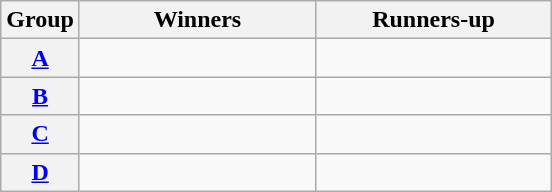<table class=wikitable>
<tr>
<th>Group</th>
<th width=150>Winners</th>
<th width=150>Runners-up</th>
</tr>
<tr>
<th><a href='#'>A</a></th>
<td></td>
<td></td>
</tr>
<tr>
<th><a href='#'>B</a></th>
<td></td>
<td></td>
</tr>
<tr>
<th><a href='#'>C</a></th>
<td></td>
<td></td>
</tr>
<tr>
<th><a href='#'>D</a></th>
<td></td>
<td></td>
</tr>
</table>
